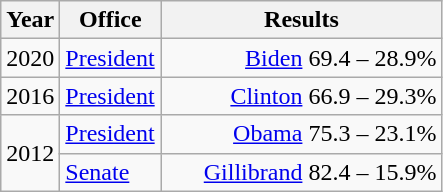<table class=wikitable>
<tr>
<th width="30">Year</th>
<th width="60">Office</th>
<th width="180">Results</th>
</tr>
<tr>
<td>2020</td>
<td><a href='#'>President</a></td>
<td align="right" ><a href='#'>Biden</a> 69.4 – 28.9%</td>
</tr>
<tr>
<td>2016</td>
<td><a href='#'>President</a></td>
<td align="right" ><a href='#'>Clinton</a> 66.9 – 29.3%</td>
</tr>
<tr>
<td rowspan="2">2012</td>
<td><a href='#'>President</a></td>
<td align="right" ><a href='#'>Obama</a> 75.3 – 23.1%</td>
</tr>
<tr>
<td><a href='#'>Senate</a></td>
<td align="right" ><a href='#'>Gillibrand</a> 82.4 – 15.9%</td>
</tr>
</table>
